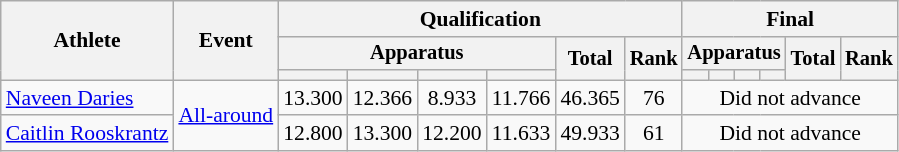<table class="wikitable" style="font-size:90%">
<tr>
<th rowspan=3>Athlete</th>
<th rowspan=3>Event</th>
<th colspan=6>Qualification</th>
<th colspan=6>Final</th>
</tr>
<tr style="font-size:95%">
<th colspan=4>Apparatus</th>
<th rowspan=2>Total</th>
<th rowspan=2>Rank</th>
<th colspan=4>Apparatus</th>
<th rowspan=2>Total</th>
<th rowspan=2>Rank</th>
</tr>
<tr style="font-size:95%">
<th></th>
<th></th>
<th></th>
<th></th>
<th></th>
<th></th>
<th></th>
<th></th>
</tr>
<tr align=center>
<td align=left><a href='#'>Naveen Daries</a></td>
<td rowspan="2" align="left"><a href='#'>All-around</a></td>
<td>13.300</td>
<td>12.366</td>
<td>8.933</td>
<td>11.766</td>
<td>46.365</td>
<td>76</td>
<td colspan=6>Did not advance</td>
</tr>
<tr align=center>
<td align=left><a href='#'>Caitlin Rooskrantz</a></td>
<td>12.800</td>
<td>13.300</td>
<td>12.200</td>
<td>11.633</td>
<td>49.933</td>
<td>61</td>
<td colspan=6>Did not advance</td>
</tr>
</table>
